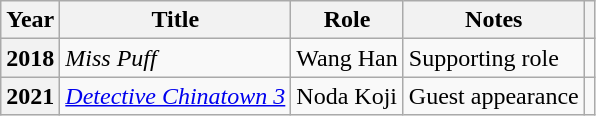<table class="wikitable sortable plainrowheaders">
<tr>
<th scope="col" rowspan="1">Year</th>
<th scope="col" colspan="1">Title</th>
<th scope="col" rowspan="1">Role</th>
<th scope="col" rowspan="1">Notes</th>
<th scope="col" rowspan="1" class="unsortable"></th>
</tr>
<tr>
<th scope="row">2018</th>
<td><em>Miss Puff</em></td>
<td>Wang Han</td>
<td>Supporting role</td>
<td></td>
</tr>
<tr>
<th scope="row">2021</th>
<td><em><a href='#'>Detective Chinatown 3</a></em></td>
<td>Noda Koji</td>
<td>Guest appearance</td>
<td></td>
</tr>
</table>
